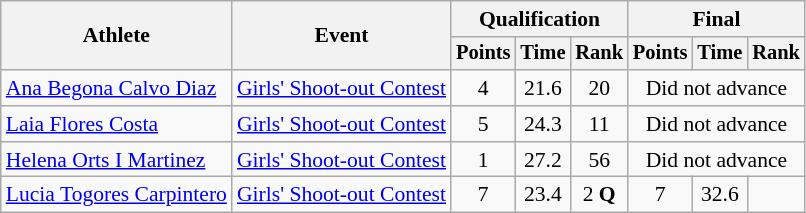<table class="wikitable" style="font-size:90%;">
<tr>
<th rowspan=2>Athlete</th>
<th rowspan=2>Event</th>
<th colspan=3>Qualification</th>
<th colspan=3>Final</th>
</tr>
<tr style="font-size:95%">
<th>Points</th>
<th>Time</th>
<th>Rank</th>
<th>Points</th>
<th>Time</th>
<th>Rank</th>
</tr>
<tr align=center>
<td align=left><a href='#'>Ana Begona Calvo Diaz</a></td>
<td align=left><a href='#'>Girls' Shoot-out Contest</a></td>
<td>4</td>
<td>21.6</td>
<td>20</td>
<td colspan=3>Did not advance</td>
</tr>
<tr align=center>
<td align=left><a href='#'>Laia Flores Costa</a></td>
<td align=left><a href='#'>Girls' Shoot-out Contest</a></td>
<td>5</td>
<td>24.3</td>
<td>11</td>
<td colspan=3>Did not advance</td>
</tr>
<tr align=center>
<td align=left><a href='#'>Helena Orts I Martinez</a></td>
<td align=left><a href='#'>Girls' Shoot-out Contest</a></td>
<td>1</td>
<td>27.2</td>
<td>56</td>
<td colspan=3>Did not advance</td>
</tr>
<tr align=center>
<td align=left><a href='#'>Lucia Togores Carpintero</a></td>
<td align=left><a href='#'>Girls' Shoot-out Contest</a></td>
<td>7</td>
<td>23.4</td>
<td>2 <strong>Q</strong></td>
<td>7</td>
<td>32.6</td>
<td></td>
</tr>
</table>
